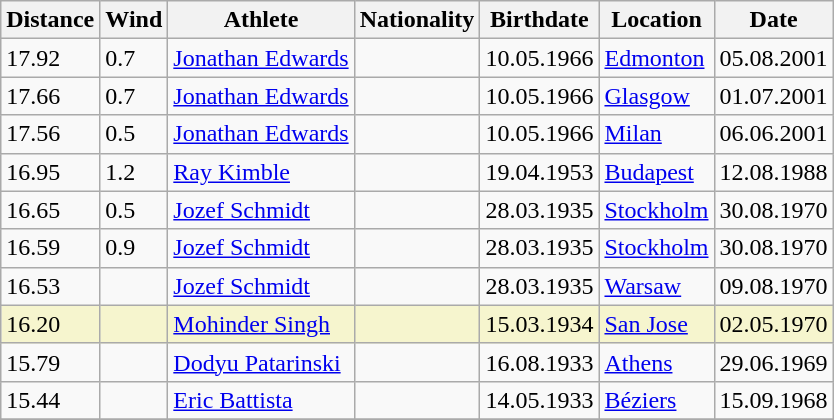<table class="wikitable">
<tr>
<th>Distance</th>
<th>Wind</th>
<th>Athlete</th>
<th>Nationality</th>
<th>Birthdate</th>
<th>Location</th>
<th>Date</th>
</tr>
<tr>
<td>17.92</td>
<td>0.7</td>
<td><a href='#'>Jonathan Edwards</a></td>
<td></td>
<td>10.05.1966</td>
<td><a href='#'>Edmonton</a></td>
<td>05.08.2001</td>
</tr>
<tr>
<td>17.66</td>
<td>0.7</td>
<td><a href='#'>Jonathan Edwards</a></td>
<td></td>
<td>10.05.1966</td>
<td><a href='#'>Glasgow</a></td>
<td>01.07.2001</td>
</tr>
<tr>
<td>17.56</td>
<td>0.5</td>
<td><a href='#'>Jonathan Edwards</a></td>
<td></td>
<td>10.05.1966</td>
<td><a href='#'>Milan</a></td>
<td>06.06.2001</td>
</tr>
<tr>
<td>16.95</td>
<td>1.2</td>
<td><a href='#'>Ray Kimble</a></td>
<td></td>
<td>19.04.1953</td>
<td><a href='#'>Budapest</a></td>
<td>12.08.1988</td>
</tr>
<tr>
<td>16.65</td>
<td>0.5</td>
<td><a href='#'>Jozef Schmidt</a></td>
<td></td>
<td>28.03.1935</td>
<td><a href='#'>Stockholm</a></td>
<td>30.08.1970</td>
</tr>
<tr>
<td>16.59</td>
<td>0.9</td>
<td><a href='#'>Jozef Schmidt</a></td>
<td></td>
<td>28.03.1935</td>
<td><a href='#'>Stockholm</a></td>
<td>30.08.1970</td>
</tr>
<tr>
<td>16.53</td>
<td></td>
<td><a href='#'>Jozef Schmidt</a></td>
<td></td>
<td>28.03.1935</td>
<td><a href='#'>Warsaw</a></td>
<td>09.08.1970</td>
</tr>
<tr bgcolor=#f6F5CE>
<td>16.20</td>
<td></td>
<td><a href='#'>Mohinder Singh</a></td>
<td></td>
<td>15.03.1934</td>
<td><a href='#'>San Jose</a></td>
<td>02.05.1970</td>
</tr>
<tr>
<td>15.79</td>
<td></td>
<td><a href='#'>Dodyu Patarinski</a></td>
<td></td>
<td>16.08.1933</td>
<td><a href='#'>Athens</a></td>
<td>29.06.1969</td>
</tr>
<tr>
<td>15.44</td>
<td></td>
<td><a href='#'>Eric Battista</a></td>
<td></td>
<td>14.05.1933</td>
<td><a href='#'>Béziers</a></td>
<td>15.09.1968</td>
</tr>
<tr>
</tr>
</table>
